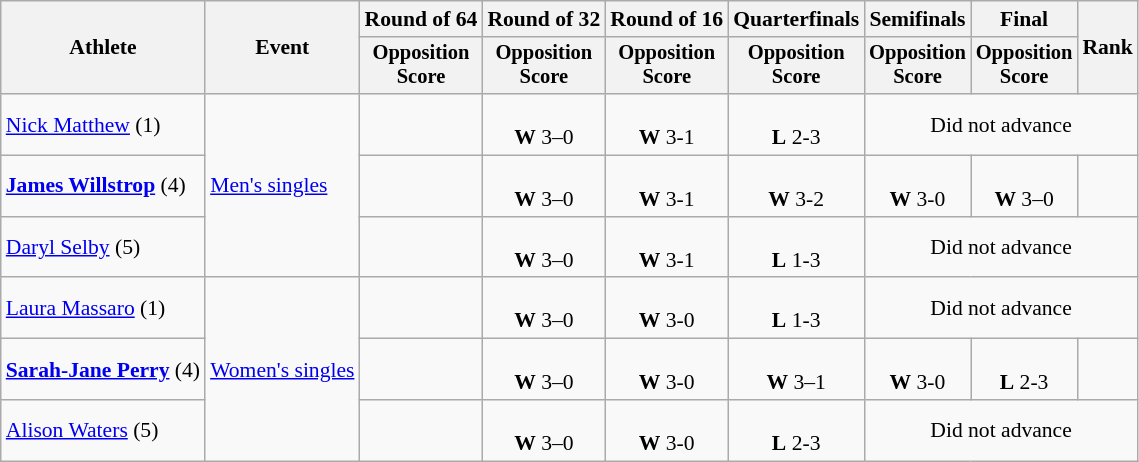<table class="wikitable" style="font-size:90%;">
<tr>
<th rowspan="2">Athlete</th>
<th rowspan="2">Event</th>
<th>Round of 64</th>
<th>Round of 32</th>
<th>Round of 16</th>
<th>Quarterfinals</th>
<th>Semifinals</th>
<th>Final</th>
<th rowspan=2>Rank</th>
</tr>
<tr style="font-size:95%">
<th>Opposition<br>Score</th>
<th>Opposition<br>Score</th>
<th>Opposition<br>Score</th>
<th>Opposition<br>Score</th>
<th>Opposition<br>Score</th>
<th>Opposition<br>Score</th>
</tr>
<tr align=center>
<td align=left><a href='#'>Nick Matthew</a> (1)</td>
<td style="text-align:left;" rowspan="3"><a href='#'>Men's singles</a></td>
<td></td>
<td><br><strong>W</strong> 3–0</td>
<td><br><strong>W</strong> 3-1</td>
<td><br><strong>L</strong> 2-3</td>
<td colspan=3>Did not advance</td>
</tr>
<tr align=center>
<td align=left><strong><a href='#'>James Willstrop</a></strong> (4)</td>
<td></td>
<td><br><strong>W</strong> 3–0</td>
<td><br><strong>W</strong> 3-1</td>
<td><br><strong>W</strong> 3-2</td>
<td><br><strong>W</strong> 3-0</td>
<td><br><strong>W</strong> 3–0</td>
<td></td>
</tr>
<tr align=center>
<td align=left><a href='#'>Daryl Selby</a> (5)</td>
<td></td>
<td><br><strong>W</strong> 3–0</td>
<td><br><strong>W</strong> 3-1</td>
<td><br><strong>L</strong> 1-3</td>
<td colspan=3>Did not advance</td>
</tr>
<tr align=center>
<td align=left><a href='#'>Laura Massaro</a> (1)</td>
<td style="text-align:left;" rowspan="3"><a href='#'>Women's singles</a></td>
<td></td>
<td><br><strong>W</strong> 3–0</td>
<td><br><strong>W</strong> 3-0</td>
<td><br><strong>L</strong> 1-3</td>
<td colspan=3>Did not advance</td>
</tr>
<tr align=center>
<td align=left><strong><a href='#'>Sarah-Jane Perry</a></strong> (4)</td>
<td></td>
<td><br><strong>W</strong> 3–0</td>
<td><br><strong>W</strong> 3-0</td>
<td><br><strong>W</strong> 3–1</td>
<td><br><strong>W</strong> 3-0</td>
<td><br><strong>L</strong> 2-3</td>
<td></td>
</tr>
<tr align=center>
<td align=left><a href='#'>Alison Waters</a> (5)</td>
<td></td>
<td><br><strong>W</strong> 3–0</td>
<td><br><strong>W</strong> 3-0</td>
<td><br><strong>L</strong> 2-3</td>
<td colspan=3>Did not advance</td>
</tr>
</table>
